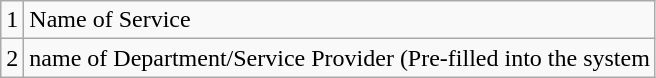<table class="wikitable">
<tr>
<td>1</td>
<td>Name of Service</td>
</tr>
<tr>
<td>2</td>
<td>name of Department/Service Provider (Pre-filled into the system</td>
</tr>
</table>
